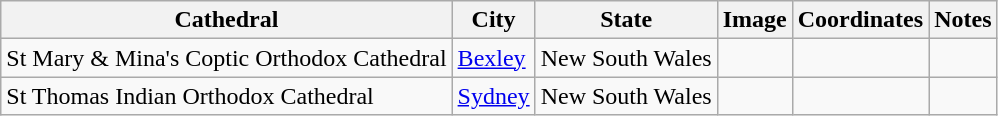<table class="wikitable sortable">
<tr>
<th>Cathedral</th>
<th>City</th>
<th>State</th>
<th>Image</th>
<th>Coordinates</th>
<th>Notes</th>
</tr>
<tr>
<td>St Mary & Mina's Coptic Orthodox Cathedral</td>
<td><a href='#'>Bexley</a></td>
<td>New South Wales</td>
<td></td>
<td><small></small></td>
<td></td>
</tr>
<tr>
<td>St Thomas Indian Orthodox Cathedral</td>
<td><a href='#'>Sydney</a></td>
<td>New South Wales</td>
<td></td>
<td><small></small></td>
<td></td>
</tr>
</table>
